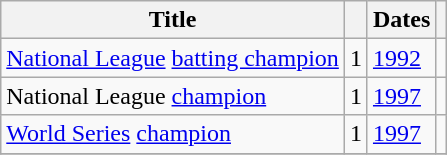<table class="wikitable" margin: 5px; text-align: center;>
<tr>
<th>Title</th>
<th></th>
<th>Dates</th>
<th></th>
</tr>
<tr>
<td><a href='#'>National League</a> <a href='#'>batting champion</a></td>
<td align="center">1</td>
<td><a href='#'>1992</a></td>
<td></td>
</tr>
<tr>
<td>National League <a href='#'>champion</a></td>
<td align="center">1</td>
<td><a href='#'>1997</a></td>
<td></td>
</tr>
<tr>
<td><a href='#'>World Series</a> <a href='#'>champion</a></td>
<td align="center">1</td>
<td><a href='#'>1997</a></td>
<td></td>
</tr>
<tr>
</tr>
</table>
